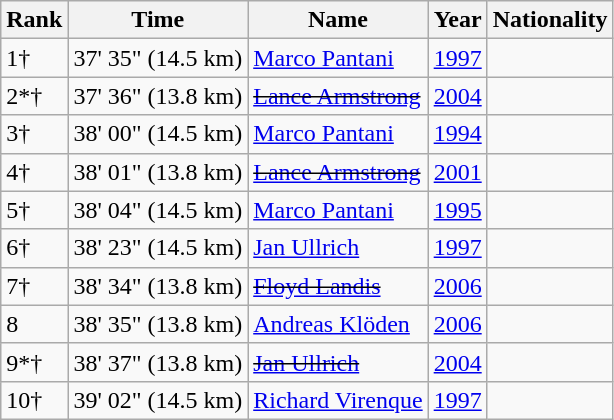<table class="wikitable sortable">
<tr>
<th>Rank</th>
<th>Time</th>
<th>Name</th>
<th>Year</th>
<th>Nationality</th>
</tr>
<tr>
<td>1†</td>
<td>37' 35" (14.5 km)</td>
<td><a href='#'>Marco Pantani</a></td>
<td><a href='#'>1997</a></td>
<td></td>
</tr>
<tr>
<td>2*†</td>
<td>37' 36" (13.8 km)</td>
<td><s><a href='#'>Lance Armstrong</a></s></td>
<td><a href='#'>2004</a></td>
<td></td>
</tr>
<tr>
<td>3†</td>
<td>38' 00" (14.5 km)</td>
<td><a href='#'>Marco Pantani</a></td>
<td><a href='#'>1994</a></td>
<td></td>
</tr>
<tr>
<td>4†</td>
<td>38' 01" (13.8 km)</td>
<td><s><a href='#'>Lance Armstrong</a></s></td>
<td><a href='#'>2001</a></td>
<td></td>
</tr>
<tr>
<td>5†</td>
<td>38' 04" (14.5 km)</td>
<td><a href='#'>Marco Pantani</a></td>
<td><a href='#'>1995</a></td>
<td></td>
</tr>
<tr>
<td>6†</td>
<td>38' 23" (14.5 km)</td>
<td><a href='#'>Jan Ullrich</a></td>
<td><a href='#'>1997</a></td>
<td></td>
</tr>
<tr>
<td>7†</td>
<td>38' 34" (13.8 km)</td>
<td><s><a href='#'>Floyd Landis</a></s></td>
<td><a href='#'>2006</a></td>
<td></td>
</tr>
<tr>
<td>8</td>
<td>38' 35" (13.8 km)</td>
<td><a href='#'>Andreas Klöden</a></td>
<td><a href='#'>2006</a></td>
<td></td>
</tr>
<tr>
<td>9*†</td>
<td>38' 37" (13.8 km)</td>
<td><s><a href='#'>Jan Ullrich</a></s></td>
<td><a href='#'>2004</a></td>
<td></td>
</tr>
<tr>
<td>10†</td>
<td>39' 02" (14.5 km)</td>
<td><a href='#'>Richard Virenque</a></td>
<td><a href='#'>1997</a></td>
<td></td>
</tr>
</table>
